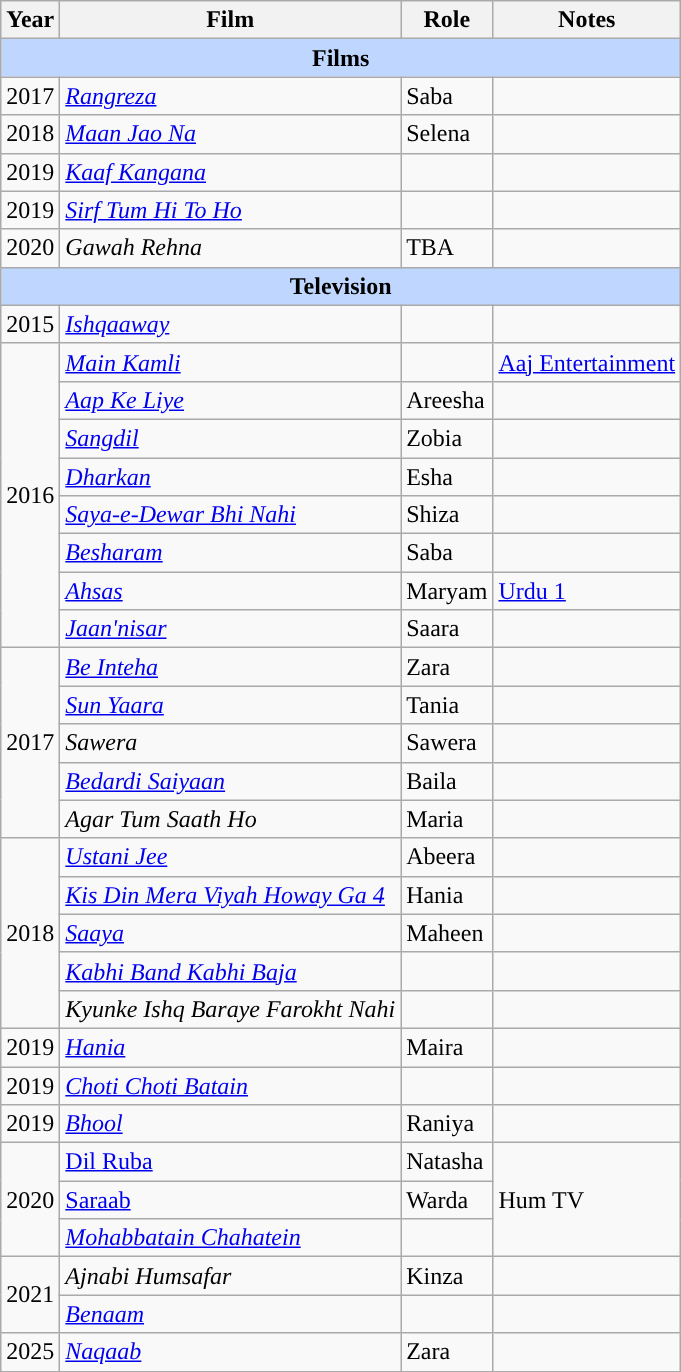<table class="wikitable">
<tr>
<th>Year</th>
<th>Film</th>
<th>Role</th>
<th>Notes</th>
</tr>
<tr>
<th style="background:#bfd7ff" colspan="4">Films</th>
</tr>
<tr>
<td>2017</td>
<td><em><a href='#'>Rangreza</a></em></td>
<td>Saba</td>
<td></td>
</tr>
<tr>
<td>2018</td>
<td><em><a href='#'>Maan Jao Na</a></em></td>
<td>Selena</td>
<td></td>
</tr>
<tr>
<td>2019</td>
<td><em><a href='#'>Kaaf Kangana</a></em></td>
<td></td>
<td></td>
</tr>
<tr>
<td>2019</td>
<td><em><a href='#'>Sirf Tum Hi To Ho</a></em></td>
<td></td>
<td></td>
</tr>
<tr>
<td>2020</td>
<td><em>Gawah Rehna</em></td>
<td>TBA</td>
<td></td>
</tr>
<tr>
<th style="background:#bfd7ff" colspan="4">Television</th>
</tr>
<tr>
<td>2015</td>
<td><em><a href='#'>Ishqaaway</a></em></td>
<td></td>
<td></td>
</tr>
<tr>
<td rowspan="8">2016</td>
<td><em><a href='#'>Main Kamli</a></em></td>
<td></td>
<td><a href='#'>Aaj Entertainment</a></td>
</tr>
<tr>
<td><em><a href='#'>Aap Ke Liye</a></em></td>
<td>Areesha</td>
<td></td>
</tr>
<tr>
<td><em><a href='#'>Sangdil</a></em></td>
<td>Zobia</td>
<td></td>
</tr>
<tr>
<td><em><a href='#'>Dharkan</a></em></td>
<td>Esha</td>
<td></td>
</tr>
<tr>
<td><em><a href='#'>Saya-e-Dewar Bhi Nahi</a></em></td>
<td>Shiza</td>
<td></td>
</tr>
<tr>
<td><em><a href='#'>Besharam</a></em></td>
<td>Saba</td>
<td></td>
</tr>
<tr>
<td><em><a href='#'>Ahsas</a> </em></td>
<td>Maryam</td>
<td><a href='#'>Urdu 1</a></td>
</tr>
<tr>
<td><em><a href='#'>Jaan'nisar</a></em></td>
<td>Saara</td>
<td></td>
</tr>
<tr>
<td rowspan="5">2017</td>
<td><em><a href='#'>Be Inteha</a></em></td>
<td>Zara</td>
<td></td>
</tr>
<tr>
<td><em><a href='#'>Sun Yaara</a></em></td>
<td>Tania</td>
<td></td>
</tr>
<tr>
<td><em>Sawera</em></td>
<td>Sawera</td>
<td></td>
</tr>
<tr>
<td><em><a href='#'>Bedardi Saiyaan</a></em></td>
<td>Baila</td>
<td></td>
</tr>
<tr>
<td><em>Agar Tum Saath Ho</em></td>
<td>Maria</td>
<td></td>
</tr>
<tr>
<td rowspan="5">2018</td>
<td><em><a href='#'>Ustani Jee</a></em></td>
<td>Abeera</td>
<td></td>
</tr>
<tr>
<td><em><a href='#'>Kis Din Mera Viyah Howay Ga 4</a></em></td>
<td>Hania</td>
<td></td>
</tr>
<tr>
<td><em><a href='#'>Saaya</a></em></td>
<td>Maheen</td>
<td></td>
</tr>
<tr>
<td><em><a href='#'>Kabhi Band Kabhi Baja</a></em></td>
<td></td>
<td></td>
</tr>
<tr>
<td><em>Kyunke Ishq Baraye Farokht Nahi</em></td>
<td></td>
<td></td>
</tr>
<tr>
<td>2019</td>
<td><em><a href='#'>Hania</a></em></td>
<td>Maira</td>
<td></td>
</tr>
<tr>
<td>2019</td>
<td><em><a href='#'>Choti Choti Batain</a></em></td>
<td></td>
<td></td>
</tr>
<tr>
<td>2019</td>
<td><em><a href='#'>Bhool</a></em></td>
<td>Raniya</td>
<td></td>
</tr>
<tr>
<td rowspan="3">2020</td>
<td><a href='#'>Dil Ruba</a></td>
<td>Natasha</td>
<td rowspan="3">Hum TV</td>
</tr>
<tr>
<td><a href='#'>Saraab</a></td>
<td>Warda</td>
</tr>
<tr>
<td><em><a href='#'>Mohabbatain Chahatein</a></em></td>
<td></td>
</tr>
<tr>
<td rowspan=2>2021</td>
<td><em>Ajnabi Humsafar</em></td>
<td>Kinza</td>
<td></td>
</tr>
<tr>
<td><em><a href='#'>Benaam</a></em></td>
<td></td>
<td></td>
</tr>
<tr>
<td>2025</td>
<td><em><a href='#'>Naqaab</a></em></td>
<td>Zara</td>
<td></td>
</tr>
</table>
